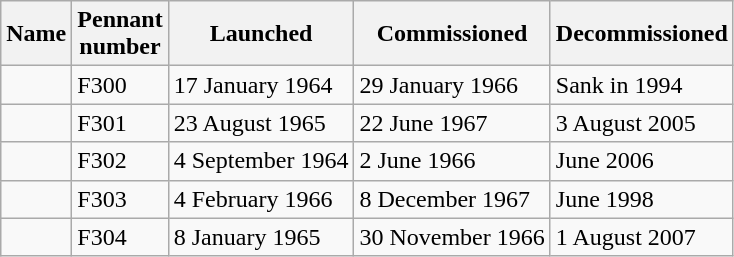<table class="wikitable">
<tr>
<th>Name</th>
<th>Pennant<br>number</th>
<th>Launched</th>
<th>Commissioned</th>
<th>Decommissioned</th>
</tr>
<tr>
<td></td>
<td>F300</td>
<td>17 January 1964</td>
<td>29 January 1966</td>
<td>Sank in 1994</td>
</tr>
<tr>
<td></td>
<td>F301</td>
<td>23 August 1965</td>
<td>22 June 1967</td>
<td>3 August 2005</td>
</tr>
<tr>
<td></td>
<td>F302</td>
<td>4 September 1964</td>
<td>2 June 1966</td>
<td>June 2006</td>
</tr>
<tr>
<td></td>
<td>F303</td>
<td>4 February 1966</td>
<td>8 December 1967</td>
<td>June 1998</td>
</tr>
<tr>
<td></td>
<td>F304</td>
<td>8 January 1965</td>
<td>30 November 1966</td>
<td>1 August 2007</td>
</tr>
</table>
